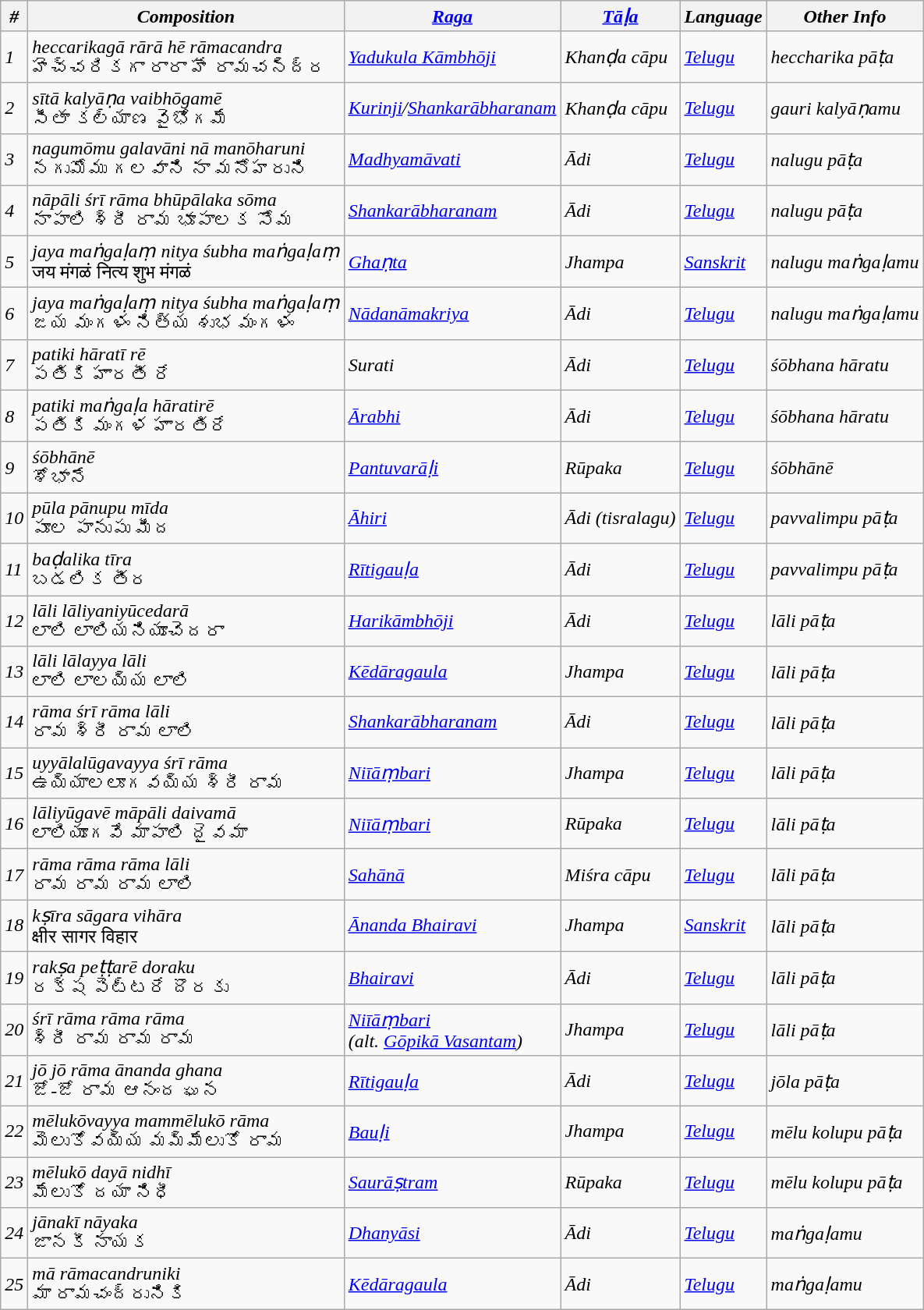<table class="wikitable">
<tr>
<th><em>#</em></th>
<th><em>Composition</em></th>
<th><em><a href='#'>Raga</a></em></th>
<th><em><a href='#'>Tāḷa</a></em></th>
<th><em>Language</em></th>
<th><em>Other Info</em></th>
</tr>
<tr>
<td><em>1</em></td>
<td><em>heccarikagā rārā hē rāmacandra</em> <br>హెచ్చరికగా రారా  హే రామచన్ద్ర</td>
<td><em><a href='#'>Yadukula Kāmbhōji</a></em></td>
<td><em>Khanḍa cāpu</em></td>
<td><em><a href='#'>Telugu</a></em></td>
<td><em>heccharika pāṭa</em></td>
</tr>
<tr>
<td><em>2</em></td>
<td><em>sītā kalyāṇa vaibhōgamē</em><br>సీతా కల్యాణ వైభోగమే</td>
<td><em><a href='#'>Kurinji</a>/<a href='#'>Shankarābharanam</a></em></td>
<td><em>Khanḍa cāpu</em></td>
<td><em><a href='#'>Telugu</a></em></td>
<td><em>gauri kalyāṇamu</em></td>
</tr>
<tr>
<td><em>3</em></td>
<td><em>nagumōmu galavāni nā manōharuni</em><br>నగుమోము గలవాని నా మనోహరుని</td>
<td><em><a href='#'>Madhyamāvati</a></em></td>
<td><em>Ādi</em></td>
<td><em><a href='#'>Telugu</a></em></td>
<td><em>nalugu pāṭa</em></td>
</tr>
<tr>
<td><em>4</em></td>
<td><em>nāpāli śrī rāma bhūpālaka sōma</em><br> నాపాలి శ్రీ రామ భూపాలక సోమ</td>
<td><em><a href='#'>Shankarābharanam</a></em></td>
<td><em>Ādi</em></td>
<td><em><a href='#'>Telugu</a></em></td>
<td><em>nalugu pāṭa</em></td>
</tr>
<tr>
<td><em>5</em></td>
<td><em>jaya maṅgaḷaṃ nitya śubha maṅgaḷaṃ</em><br> जय मंगळं नित्य शुभ मंगळं</td>
<td><em><a href='#'>Ghaṇta</a></em></td>
<td><em>Jhampa</em></td>
<td><em><a href='#'>Sanskrit</a></em></td>
<td><em>nalugu maṅgaḷamu</em></td>
</tr>
<tr>
<td><em>6</em></td>
<td><em>jaya maṅgaḷaṃ nitya śubha maṅgaḷaṃ</em><br> జయ మంగళం నిత్య శుభ మంగళం</td>
<td><em><a href='#'>Nādanāmakriya</a></em></td>
<td><em>Ādi</em></td>
<td><em><a href='#'>Telugu</a></em></td>
<td><em>nalugu maṅgaḷamu</em></td>
</tr>
<tr>
<td><em>7</em></td>
<td><em>patiki hāratī rē</em><br>పతికి హారతీ రే</td>
<td><em>Surati</em></td>
<td><em>Ādi</em></td>
<td><em><a href='#'>Telugu</a></em></td>
<td><em>śōbhana hāratu</em></td>
</tr>
<tr>
<td><em>8</em></td>
<td><em>patiki maṅgaḷa hāratirē </em><br>పతికి మంగళ హారతిరే</td>
<td><em><a href='#'>Ārabhi</a></em></td>
<td><em>Ādi</em></td>
<td><em><a href='#'>Telugu</a></em></td>
<td><em>śōbhana hāratu</em></td>
</tr>
<tr>
<td><em>9</em></td>
<td><em>śōbhānē</em><br>శోభానే</td>
<td><em><a href='#'>Pantuvarāḷi</a></em></td>
<td><em>Rūpaka</em></td>
<td><em><a href='#'>Telugu</a></em></td>
<td><em>śōbhānē</em></td>
</tr>
<tr>
<td><em>10</em></td>
<td><em>pūla pānupu mīda</em><br>పూల పానుపు మీద</td>
<td><em><a href='#'>Āhiri</a></em></td>
<td><em>Ādi (tisralagu)</em></td>
<td><em><a href='#'>Telugu</a></em></td>
<td><em>pavvalimpu pāṭa</em></td>
</tr>
<tr>
<td><em>11</em></td>
<td><em>baḍalika tīra</em><br>బడలిక తీర</td>
<td><em><a href='#'>Rītigauḷa</a></em></td>
<td><em>Ādi</em></td>
<td><em><a href='#'>Telugu</a></em></td>
<td><em>pavvalimpu pāṭa</em></td>
</tr>
<tr>
<td><em>12</em></td>
<td><em>lāli lāliyaniyūcedarā</em><br>లాలి లాలియనియూచెదరా</td>
<td><em><a href='#'>Harikāmbhōji</a></em></td>
<td><em>Ādi</em></td>
<td><em><a href='#'>Telugu</a></em></td>
<td><em>lāli pāṭa</em></td>
</tr>
<tr>
<td><em>13</em></td>
<td><em>lāli lālayya lāli</em><br>లాలి లాలయ్య లాలి</td>
<td><em><a href='#'>Kēdāragaula</a></em></td>
<td><em>Jhampa</em></td>
<td><em><a href='#'>Telugu</a></em></td>
<td><em>lāli pāṭa</em></td>
</tr>
<tr>
<td><em>14</em></td>
<td><em>rāma śrī rāma lāli</em><br>రామ శ్రీ రామ లాలి</td>
<td><em><a href='#'>Shankarābharanam</a></em></td>
<td><em>Ādi</em></td>
<td><em><a href='#'>Telugu</a></em></td>
<td><em>lāli pāṭa</em></td>
</tr>
<tr>
<td><em>15</em></td>
<td><em>uyyālalūgavayya śrī rāma</em> <br>ఉయ్యాలలూగవయ్య శ్రీ రామ</td>
<td><em><a href='#'>Niīāṃbari</a></em></td>
<td><em>Jhampa</em></td>
<td><em><a href='#'>Telugu</a></em></td>
<td><em>lāli pāṭa</em></td>
</tr>
<tr>
<td><em>16</em></td>
<td><em>lāliyūgavē māpāli daivamā</em><br>లాలియూగవే మాపాలి దైవమా</td>
<td><em><a href='#'>Niīāṃbari</a></em></td>
<td><em>Rūpaka</em></td>
<td><em><a href='#'>Telugu</a></em></td>
<td><em>lāli pāṭa</em></td>
</tr>
<tr>
<td><em>17</em></td>
<td><em>rāma rāma rāma lāli</em><br>రామ రామ రామ లాలి</td>
<td><em><a href='#'>Sahānā</a></em></td>
<td><em>Miśra cāpu</em></td>
<td><em><a href='#'>Telugu</a></em></td>
<td><em>lāli pāṭa</em></td>
</tr>
<tr>
<td><em>18</em></td>
<td><em>kṣīra sāgara vihāra</em><br>क्षीर सागर विहार</td>
<td><em><a href='#'>Ānanda Bhairavi</a></em></td>
<td><em>Jhampa</em></td>
<td><em><a href='#'>Sanskrit</a></em></td>
<td><em>lāli pāṭa</em></td>
</tr>
<tr>
<td><em>19</em></td>
<td><em>rakṣa peṭṭarē doraku</em><br>రక్ష పెట్టరే దొరకు</td>
<td><em><a href='#'>Bhairavi</a></em></td>
<td><em>Ādi</em></td>
<td><em><a href='#'>Telugu</a></em></td>
<td><em>lāli pāṭa</em></td>
</tr>
<tr>
<td><em>20</em></td>
<td><em>śrī rāma rāma rāma</em><br>శ్రీ రామ రామ రామ</td>
<td><em><a href='#'>Niīāṃbari</a><br> (alt. <a href='#'>Gōpikā Vasantam</a>)</em></td>
<td><em>Jhampa</em></td>
<td><em><a href='#'>Telugu</a></em></td>
<td><em>lāli pāṭa</em></td>
</tr>
<tr>
<td><em>21</em></td>
<td><em>jō jō rāma ānanda ghana</em><br>జో-జో రామ ఆనంద ఘన</td>
<td><em><a href='#'>Rītigauḷa</a></em></td>
<td><em>Ādi</em></td>
<td><em><a href='#'>Telugu</a></em></td>
<td><em>jōla pāṭa</em></td>
</tr>
<tr>
<td><em>22</em></td>
<td><em>mēlukōvayya mammēlukō rāma</em><br>మెలుకోవయ్య మమ్మేలుకో రామ</td>
<td><em><a href='#'>Bauḷi</a></em></td>
<td><em>Jhampa</em></td>
<td><em><a href='#'>Telugu</a></em></td>
<td><em>mēlu kolupu pāṭa</em></td>
</tr>
<tr>
<td><em>23</em></td>
<td><em>mēlukō dayā nidhī</em><br>మేలుకో దయా నిధీ</td>
<td><em><a href='#'>Saurāṣtram</a></em></td>
<td><em>Rūpaka</em></td>
<td><em><a href='#'>Telugu</a></em></td>
<td><em>mēlu kolupu pāṭa</em></td>
</tr>
<tr>
<td><em>24</em></td>
<td><em>jānakī nāyaka</em><br>జానకీ నాయక</td>
<td><em><a href='#'>Dhanyāsi</a></em></td>
<td><em>Ādi</em></td>
<td><em><a href='#'>Telugu</a></em></td>
<td><em>maṅgaḷamu</em></td>
</tr>
<tr>
<td><em>25</em></td>
<td><em>mā rāmacandruniki</em><br>మా రామచంద్రునికి</td>
<td><em><a href='#'>Kēdāragaula</a></em></td>
<td><em>Ādi</em></td>
<td><em><a href='#'>Telugu</a></em></td>
<td><em>maṅgaḷamu</em></td>
</tr>
</table>
